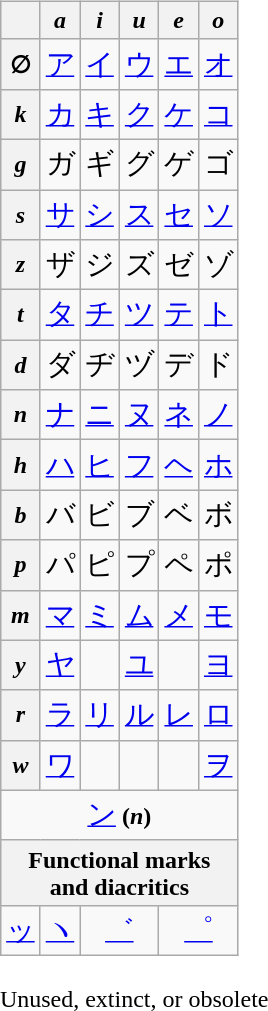<table align=right style="margin-left:1em;">
<tr>
<td><br><table class="wikitable" style="vertical-align:top; padding:2px; text-align:center;">
<tr>
<th></th>
<th><em>a</em></th>
<th><em>i</em></th>
<th><em>u</em></th>
<th><em>e</em></th>
<th><em>o</em></th>
</tr>
<tr>
<th title="No onset">∅</th>
<td><big><a href='#'>ア</a></big></td>
<td><big><a href='#'>イ</a></big></td>
<td><big><a href='#'>ウ</a></big></td>
<td><big><a href='#'>エ</a></big></td>
<td><big><a href='#'>オ</a></big></td>
</tr>
<tr>
<th><em>k</em></th>
<td><big><a href='#'>カ</a></big></td>
<td><big><a href='#'>キ</a></big></td>
<td><big><a href='#'>ク</a></big></td>
<td><big><a href='#'>ケ</a></big></td>
<td><big><a href='#'>コ</a></big></td>
</tr>
<tr>
<th><em>g</em></th>
<td><big>ガ</big></td>
<td><big>ギ</big></td>
<td><big>グ</big></td>
<td><big>ゲ</big></td>
<td><big>ゴ</big></td>
</tr>
<tr>
<th><em>s</em></th>
<td><big><a href='#'>サ</a></big></td>
<td><big><a href='#'>シ</a></big></td>
<td><big><a href='#'>ス</a></big></td>
<td><big><a href='#'>セ</a></big></td>
<td><big><a href='#'>ソ</a></big></td>
</tr>
<tr>
<th><em>z</em></th>
<td><big>ザ</big></td>
<td><big>ジ</big></td>
<td><big>ズ</big></td>
<td><big>ゼ</big></td>
<td><big>ゾ</big></td>
</tr>
<tr>
<th><em>t</em></th>
<td><big><a href='#'>タ</a></big></td>
<td><big><a href='#'>チ</a></big></td>
<td><big><a href='#'>ツ</a></big></td>
<td><big><a href='#'>テ</a></big></td>
<td><big><a href='#'>ト</a></big></td>
</tr>
<tr>
<th><em>d</em></th>
<td><big>ダ</big></td>
<td><big>ヂ</big></td>
<td><big>ヅ</big></td>
<td><big>デ</big></td>
<td><big>ド</big></td>
</tr>
<tr>
<th><em>n</em></th>
<td><big><a href='#'>ナ</a></big></td>
<td><big><a href='#'>ニ</a></big></td>
<td><big><a href='#'>ヌ</a></big></td>
<td><big><a href='#'>ネ</a></big></td>
<td><big><a href='#'>ノ</a></big></td>
</tr>
<tr>
<th><em>h</em></th>
<td><big><a href='#'>ハ</a></big></td>
<td><big><a href='#'>ヒ</a></big></td>
<td><big><a href='#'>フ</a></big></td>
<td><big><a href='#'>ヘ</a></big></td>
<td><big><a href='#'>ホ</a></big></td>
</tr>
<tr>
<th><em>b</em></th>
<td><big>バ</big></td>
<td><big>ビ</big></td>
<td><big>ブ</big></td>
<td><big>ベ</big></td>
<td><big>ボ</big></td>
</tr>
<tr>
<th><em>p</em></th>
<td><big>パ</big></td>
<td><big>ピ</big></td>
<td><big>プ</big></td>
<td><big>ペ</big></td>
<td><big>ポ</big></td>
</tr>
<tr>
<th><em>m</em></th>
<td><big><a href='#'>マ</a></big></td>
<td><big><a href='#'>ミ</a></big></td>
<td><big><a href='#'>ム</a></big></td>
<td><big><a href='#'>メ</a></big></td>
<td><big><a href='#'>モ</a></big></td>
</tr>
<tr>
<th><em>y</em></th>
<td><big><a href='#'>ヤ</a></big></td>
<td></td>
<td><big><a href='#'>ユ</a></big></td>
<td></td>
<td><big><a href='#'>ヨ</a></big></td>
</tr>
<tr>
<th><em>r</em></th>
<td><big><a href='#'>ラ</a></big></td>
<td><big><a href='#'>リ</a></big></td>
<td><big><a href='#'>ル</a></big></td>
<td><big><a href='#'>レ</a></big></td>
<td><big><a href='#'>ロ</a></big></td>
</tr>
<tr>
<th><em>w</em></th>
<td><big><a href='#'>ワ</a></big></td>
<td></td>
<td></td>
<td></td>
<td><big><a href='#'>ヲ</a></big></td>
</tr>
<tr>
<td colspan="6"><big><a href='#'>ン</a></big> <strong>(<em>n</em>)</strong></td>
</tr>
<tr>
<th colspan="6">Functional marks <br>and diacritics</th>
</tr>
<tr>
<td><big><a href='#'>ッ</a></big></td>
<td><big><a href='#'>ヽ</a></big></td>
<td colspan="2"><big><a href='#'>゛</a></big></td>
<td colspan="2"><big><a href='#'>゜</a></big></td>
</tr>
</table>
</td>
</tr>
<tr>
<td> Unused, extinct, or obsolete</td>
</tr>
</table>
